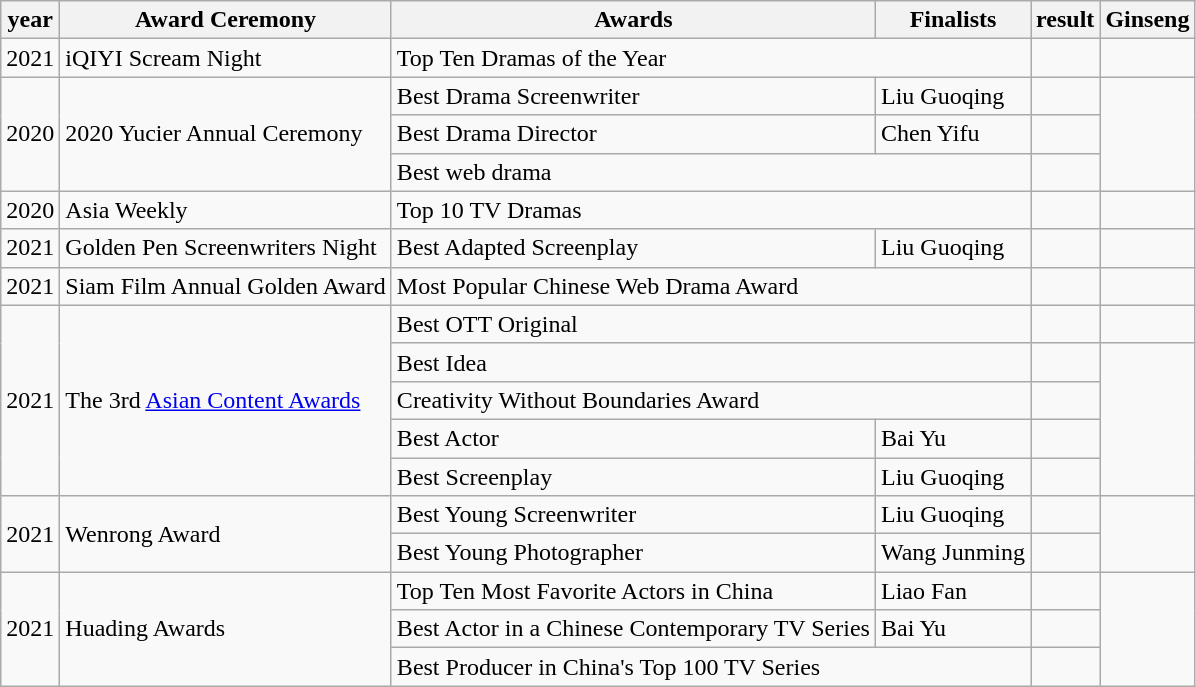<table class="wikitable">
<tr>
<th>year</th>
<th>Award Ceremony</th>
<th>Awards</th>
<th>Finalists</th>
<th>result</th>
<th><abbr>Ginseng</abbr></th>
</tr>
<tr>
<td>2021</td>
<td>iQIYI Scream Night</td>
<td colspan="2">Top Ten Dramas of the Year</td>
<td></td>
<td></td>
</tr>
<tr>
<td rowspan="3">2020</td>
<td rowspan="3">2020 Yucier Annual Ceremony</td>
<td>Best Drama Screenwriter</td>
<td>Liu Guoqing</td>
<td></td>
<td rowspan="3"></td>
</tr>
<tr>
<td>Best Drama Director</td>
<td>Chen Yifu</td>
<td></td>
</tr>
<tr>
<td colspan="2">Best web drama</td>
<td></td>
</tr>
<tr>
<td>2020</td>
<td>Asia Weekly</td>
<td colspan="2">Top 10 TV Dramas</td>
<td></td>
<td></td>
</tr>
<tr>
<td>2021</td>
<td>Golden Pen Screenwriters Night</td>
<td>Best Adapted Screenplay</td>
<td>Liu Guoqing</td>
<td></td>
<td></td>
</tr>
<tr>
<td>2021</td>
<td>Siam Film Annual Golden Award</td>
<td colspan="2">Most Popular Chinese Web Drama Award</td>
<td></td>
<td></td>
</tr>
<tr>
<td rowspan="5">2021</td>
<td rowspan="5">The 3rd <a href='#'>Asian Content Awards</a></td>
<td colspan="2">Best OTT Original</td>
<td></td>
<td></td>
</tr>
<tr>
<td colspan="2">Best Idea</td>
<td></td>
<td rowspan="4"></td>
</tr>
<tr>
<td colspan="2">Creativity Without Boundaries Award</td>
<td></td>
</tr>
<tr>
<td>Best Actor</td>
<td>Bai Yu</td>
<td></td>
</tr>
<tr>
<td>Best Screenplay</td>
<td>Liu Guoqing</td>
<td></td>
</tr>
<tr>
<td rowspan="2">2021</td>
<td rowspan="2">Wenrong Award</td>
<td>Best Young Screenwriter</td>
<td>Liu Guoqing</td>
<td></td>
<td rowspan="2"></td>
</tr>
<tr>
<td>Best Young Photographer</td>
<td>Wang Junming</td>
<td></td>
</tr>
<tr>
<td rowspan="3">2021</td>
<td rowspan="3">Huading Awards</td>
<td>Top Ten Most Favorite Actors in China</td>
<td>Liao Fan</td>
<td></td>
<td rowspan="3"></td>
</tr>
<tr>
<td>Best Actor in a Chinese Contemporary TV Series</td>
<td>Bai Yu</td>
<td></td>
</tr>
<tr>
<td colspan="2">Best Producer in China's Top 100 TV Series</td>
<td></td>
</tr>
</table>
